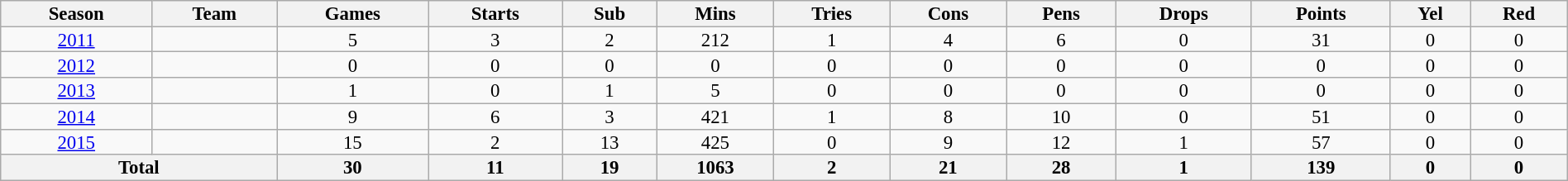<table class="wikitable" style="text-align:center; line-height:90%; font-size:95%; width:100%;">
<tr>
<th>Season</th>
<th>Team</th>
<th>Games</th>
<th>Starts</th>
<th>Sub</th>
<th>Mins</th>
<th>Tries</th>
<th>Cons</th>
<th>Pens</th>
<th>Drops</th>
<th>Points</th>
<th>Yel</th>
<th>Red</th>
</tr>
<tr>
<td><a href='#'>2011</a></td>
<td></td>
<td>5</td>
<td>3</td>
<td>2</td>
<td>212</td>
<td>1</td>
<td>4</td>
<td>6</td>
<td>0</td>
<td>31</td>
<td>0</td>
<td>0</td>
</tr>
<tr>
<td><a href='#'>2012</a></td>
<td></td>
<td>0</td>
<td>0</td>
<td>0</td>
<td>0</td>
<td>0</td>
<td>0</td>
<td>0</td>
<td>0</td>
<td>0</td>
<td>0</td>
<td>0</td>
</tr>
<tr>
<td><a href='#'>2013</a></td>
<td></td>
<td>1</td>
<td>0</td>
<td>1</td>
<td>5</td>
<td>0</td>
<td>0</td>
<td>0</td>
<td>0</td>
<td>0</td>
<td>0</td>
<td>0</td>
</tr>
<tr>
<td><a href='#'>2014</a></td>
<td></td>
<td>9</td>
<td>6</td>
<td>3</td>
<td>421</td>
<td>1</td>
<td>8</td>
<td>10</td>
<td>0</td>
<td>51</td>
<td>0</td>
<td>0</td>
</tr>
<tr>
<td><a href='#'>2015</a></td>
<td></td>
<td>15</td>
<td>2</td>
<td>13</td>
<td>425</td>
<td>0</td>
<td>9</td>
<td>12</td>
<td>1</td>
<td>57</td>
<td>0</td>
<td>0</td>
</tr>
<tr>
<th colspan="2">Total</th>
<th>30</th>
<th>11</th>
<th>19</th>
<th>1063</th>
<th>2</th>
<th>21</th>
<th>28</th>
<th>1</th>
<th>139</th>
<th>0</th>
<th>0</th>
</tr>
</table>
